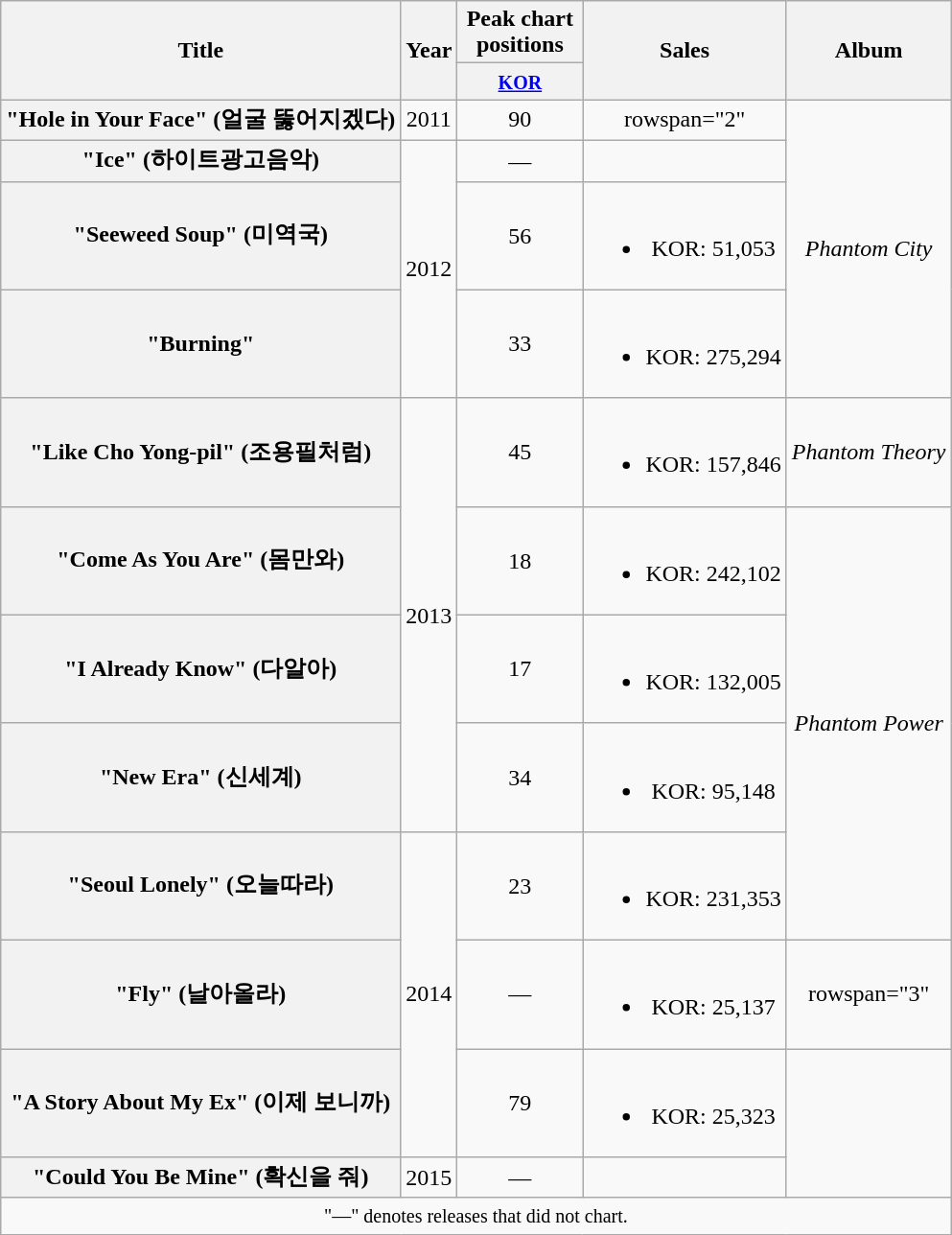<table class="wikitable plainrowheaders" style="text-align:center;">
<tr>
<th scope="col" rowspan="2">Title</th>
<th scope="col" rowspan="2">Year</th>
<th scope="col" colspan="1" style="width:5em;">Peak chart positions</th>
<th scope="col" rowspan="2">Sales</th>
<th scope="col" rowspan="2">Album</th>
</tr>
<tr>
<th><small><a href='#'>KOR</a></small><br></th>
</tr>
<tr>
<th scope="row">"Hole in Your Face" (얼굴 뚫어지겠다)</th>
<td>2011</td>
<td>90</td>
<td>rowspan="2" </td>
<td rowspan="4"><em>Phantom City</em></td>
</tr>
<tr>
<th scope="row">"Ice" (하이트광고음악)</th>
<td rowspan="3">2012</td>
<td>—</td>
</tr>
<tr>
<th scope="row">"Seeweed Soup" (미역국)</th>
<td>56</td>
<td><br><ul><li>KOR: 51,053</li></ul></td>
</tr>
<tr>
<th scope="row">"Burning"</th>
<td>33</td>
<td><br><ul><li>KOR: 275,294</li></ul></td>
</tr>
<tr>
<th scope="row">"Like Cho Yong-pil" (조용필처럼)</th>
<td rowspan="4">2013</td>
<td>45</td>
<td><br><ul><li>KOR: 157,846</li></ul></td>
<td><em>Phantom Theory</em></td>
</tr>
<tr>
<th scope="row">"Come As You Are" (몸만와)<br></th>
<td>18</td>
<td><br><ul><li>KOR: 242,102</li></ul></td>
<td rowspan="4"><em>Phantom Power</em></td>
</tr>
<tr>
<th scope="row">"I Already Know" (다알아)</th>
<td>17</td>
<td><br><ul><li>KOR: 132,005</li></ul></td>
</tr>
<tr>
<th scope="row">"New Era" (신세계)<br></th>
<td>34</td>
<td><br><ul><li>KOR: 95,148</li></ul></td>
</tr>
<tr>
<th scope="row">"Seoul Lonely" (오늘따라)<br></th>
<td rowspan="3">2014</td>
<td>23</td>
<td><br><ul><li>KOR: 231,353</li></ul></td>
</tr>
<tr>
<th scope="row">"Fly" (날아올라)</th>
<td>—</td>
<td><br><ul><li>KOR: 25,137</li></ul></td>
<td>rowspan="3" </td>
</tr>
<tr>
<th scope="row">"A Story About My Ex" (이제 보니까)</th>
<td>79</td>
<td><br><ul><li>KOR: 25,323</li></ul></td>
</tr>
<tr>
<th scope="row">"Could You Be Mine" (확신을 줘)</th>
<td>2015</td>
<td>—</td>
<td></td>
</tr>
<tr>
<td colspan="5" align="center"><small>"—" denotes releases that did not chart.</small></td>
</tr>
</table>
